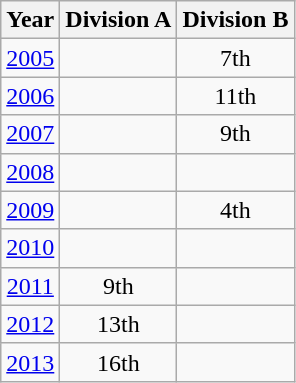<table class="wikitable" style="text-align:center">
<tr>
<th>Year</th>
<th>Division A</th>
<th>Division B</th>
</tr>
<tr>
<td><a href='#'>2005</a></td>
<td></td>
<td>7th</td>
</tr>
<tr>
<td><a href='#'>2006</a></td>
<td></td>
<td>11th</td>
</tr>
<tr>
<td><a href='#'>2007</a></td>
<td></td>
<td>9th</td>
</tr>
<tr>
<td><a href='#'>2008</a></td>
<td></td>
<td></td>
</tr>
<tr>
<td><a href='#'>2009</a></td>
<td></td>
<td>4th</td>
</tr>
<tr>
<td><a href='#'>2010</a></td>
<td></td>
<td></td>
</tr>
<tr>
<td><a href='#'>2011</a></td>
<td>9th</td>
<td></td>
</tr>
<tr>
<td><a href='#'>2012</a></td>
<td>13th</td>
<td></td>
</tr>
<tr>
<td><a href='#'>2013</a></td>
<td>16th</td>
<td></td>
</tr>
</table>
